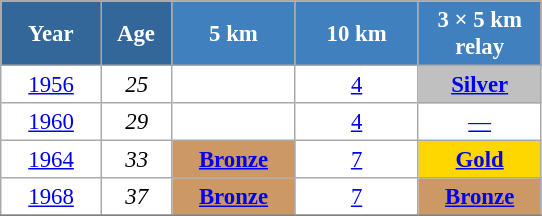<table class="wikitable" style="font-size:95%; text-align:center; border:grey solid 1px; border-collapse:collapse; background:#ffffff;">
<tr>
<th style="background-color:#369; color:white; width:60px;"> Year </th>
<th style="background-color:#369; color:white; width:40px;"> Age </th>
<th style="background-color:#4180be; color:white; width:75px;"> 5 km </th>
<th style="background-color:#4180be; color:white; width:75px;"> 10 km </th>
<th style="background-color:#4180be; color:white; width:75px;"> 3 × 5 km <br> relay </th>
</tr>
<tr>
<td><a href='#'>1956</a></td>
<td><em>25</em></td>
<td></td>
<td><a href='#'>4</a></td>
<td style="background:silver;"><a href='#'><strong>Silver</strong></a></td>
</tr>
<tr>
<td><a href='#'>1960</a></td>
<td><em>29</em></td>
<td></td>
<td><a href='#'>4</a></td>
<td><a href='#'>—</a></td>
</tr>
<tr>
<td><a href='#'>1964</a></td>
<td><em>33</em></td>
<td bgcolor="cc9966"><a href='#'><strong>Bronze</strong></a></td>
<td><a href='#'>7</a></td>
<td style="background:gold;"><a href='#'><strong>Gold</strong></a></td>
</tr>
<tr>
<td><a href='#'>1968</a></td>
<td><em>37</em></td>
<td bgcolor="cc9966"><a href='#'><strong>Bronze</strong></a></td>
<td><a href='#'>7</a></td>
<td bgcolor="cc9966"><a href='#'><strong>Bronze</strong></a></td>
</tr>
<tr>
</tr>
</table>
